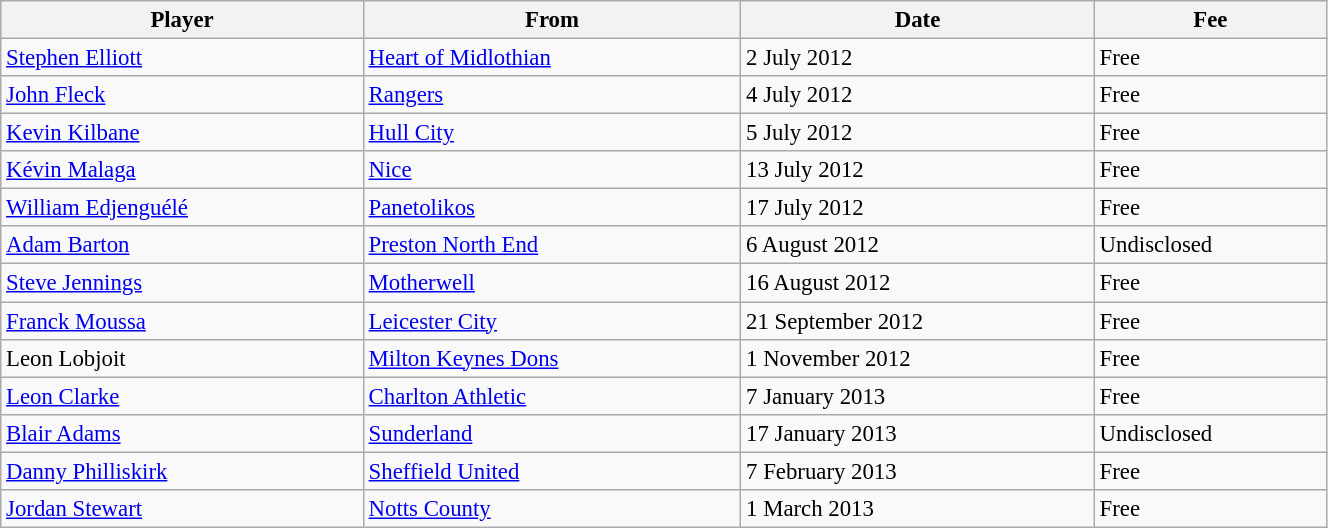<table class="wikitable sortable" style="text-align:center; font-size:95%; width:70%; text-align:left">
<tr>
<th>Player</th>
<th>From</th>
<th>Date</th>
<th>Fee</th>
</tr>
<tr>
<td> <a href='#'>Stephen Elliott</a></td>
<td>  <a href='#'>Heart of Midlothian</a></td>
<td>2 July 2012</td>
<td>Free</td>
</tr>
<tr>
<td> <a href='#'>John Fleck</a></td>
<td>  <a href='#'>Rangers</a></td>
<td>4 July 2012</td>
<td>Free</td>
</tr>
<tr>
<td> <a href='#'>Kevin Kilbane</a></td>
<td> <a href='#'>Hull City</a></td>
<td>5 July 2012</td>
<td>Free</td>
</tr>
<tr>
<td> <a href='#'>Kévin Malaga</a></td>
<td> <a href='#'>Nice</a></td>
<td>13 July 2012</td>
<td>Free</td>
</tr>
<tr>
<td> <a href='#'>William Edjenguélé</a></td>
<td> <a href='#'>Panetolikos</a></td>
<td>17 July 2012</td>
<td>Free</td>
</tr>
<tr>
<td> <a href='#'>Adam Barton</a></td>
<td> <a href='#'>Preston North End</a></td>
<td>6 August 2012</td>
<td>Undisclosed</td>
</tr>
<tr>
<td> <a href='#'>Steve Jennings</a></td>
<td> <a href='#'>Motherwell</a></td>
<td>16 August 2012</td>
<td>Free</td>
</tr>
<tr>
<td> <a href='#'>Franck Moussa</a></td>
<td> <a href='#'>Leicester City</a></td>
<td>21 September 2012</td>
<td>Free</td>
</tr>
<tr>
<td> Leon Lobjoit</td>
<td> <a href='#'>Milton Keynes Dons</a></td>
<td>1 November 2012</td>
<td>Free</td>
</tr>
<tr>
<td> <a href='#'>Leon Clarke</a></td>
<td> <a href='#'>Charlton Athletic</a></td>
<td>7 January 2013</td>
<td>Free</td>
</tr>
<tr>
<td> <a href='#'>Blair Adams</a></td>
<td> <a href='#'>Sunderland</a></td>
<td>17 January 2013</td>
<td>Undisclosed</td>
</tr>
<tr>
<td> <a href='#'>Danny Philliskirk</a></td>
<td> <a href='#'>Sheffield United</a></td>
<td>7 February 2013</td>
<td>Free</td>
</tr>
<tr>
<td> <a href='#'>Jordan Stewart</a></td>
<td> <a href='#'>Notts County</a></td>
<td>1 March 2013</td>
<td>Free</td>
</tr>
</table>
